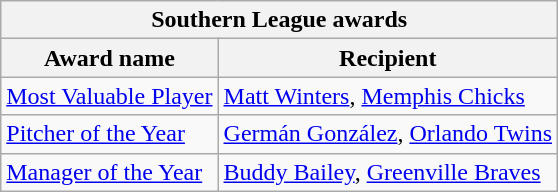<table class="wikitable">
<tr>
<th colspan="2">Southern League awards</th>
</tr>
<tr>
<th>Award name</th>
<th>Recipient</th>
</tr>
<tr>
<td><a href='#'>Most Valuable Player</a></td>
<td><a href='#'>Matt Winters</a>, <a href='#'>Memphis Chicks</a></td>
</tr>
<tr>
<td><a href='#'>Pitcher of the Year</a></td>
<td><a href='#'>Germán González</a>, <a href='#'>Orlando Twins</a></td>
</tr>
<tr>
<td><a href='#'>Manager of the Year</a></td>
<td><a href='#'>Buddy Bailey</a>, <a href='#'>Greenville Braves</a></td>
</tr>
</table>
